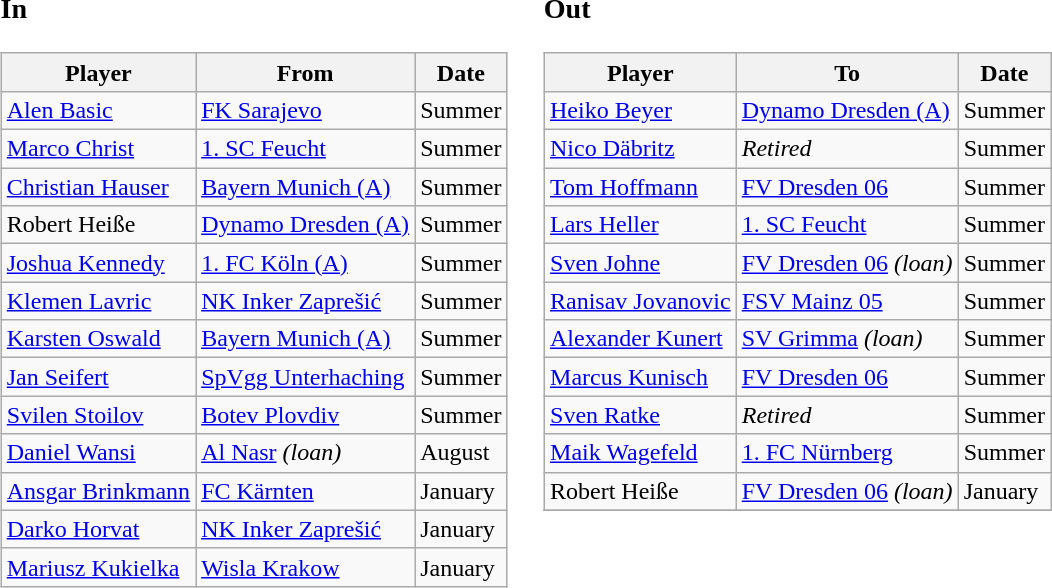<table>
<tr>
<td valign="top"><br><h3>In</h3><table class="wikitable">
<tr>
<th>Player</th>
<th>From</th>
<th>Date</th>
</tr>
<tr>
<td> <a href='#'>Alen Basic</a></td>
<td><a href='#'>FK Sarajevo</a></td>
<td>Summer</td>
</tr>
<tr>
<td> <a href='#'>Marco Christ</a></td>
<td><a href='#'>1. SC Feucht</a></td>
<td>Summer</td>
</tr>
<tr>
<td> <a href='#'>Christian Hauser</a></td>
<td><a href='#'>Bayern Munich (A)</a></td>
<td>Summer</td>
</tr>
<tr>
<td> Robert Heiße</td>
<td><a href='#'>Dynamo Dresden (A)</a></td>
<td>Summer</td>
</tr>
<tr>
<td> <a href='#'>Joshua Kennedy</a></td>
<td><a href='#'>1. FC Köln (A)</a></td>
<td>Summer</td>
</tr>
<tr>
<td> <a href='#'>Klemen Lavric</a></td>
<td><a href='#'>NK Inker Zaprešić</a></td>
<td>Summer</td>
</tr>
<tr>
<td> <a href='#'>Karsten Oswald</a></td>
<td><a href='#'>Bayern Munich (A)</a></td>
<td>Summer</td>
</tr>
<tr>
<td> <a href='#'>Jan Seifert</a></td>
<td><a href='#'>SpVgg Unterhaching</a></td>
<td>Summer</td>
</tr>
<tr>
<td> <a href='#'>Svilen Stoilov</a></td>
<td><a href='#'>Botev Plovdiv</a></td>
<td>Summer</td>
</tr>
<tr>
<td> <a href='#'>Daniel Wansi</a></td>
<td><a href='#'>Al Nasr</a> <em>(loan)</em></td>
<td>August</td>
</tr>
<tr>
<td> <a href='#'>Ansgar Brinkmann</a></td>
<td><a href='#'>FC Kärnten</a></td>
<td>January</td>
</tr>
<tr>
<td> <a href='#'>Darko Horvat</a></td>
<td><a href='#'>NK Inker Zaprešić</a></td>
<td>January</td>
</tr>
<tr>
<td> <a href='#'>Mariusz Kukielka</a></td>
<td><a href='#'>Wisla Krakow</a></td>
<td>January</td>
</tr>
</table>
</td>
<td></td>
<td valign="top"><br><h3>Out</h3><table class="wikitable">
<tr>
<th>Player</th>
<th>To</th>
<th>Date</th>
</tr>
<tr>
<td> <a href='#'>Heiko Beyer</a></td>
<td><a href='#'>Dynamo Dresden (A)</a></td>
<td>Summer</td>
</tr>
<tr>
<td> <a href='#'>Nico Däbritz</a></td>
<td><em>Retired</em></td>
<td>Summer</td>
</tr>
<tr>
<td> <a href='#'>Tom Hoffmann</a></td>
<td><a href='#'>FV Dresden 06</a></td>
<td>Summer</td>
</tr>
<tr>
<td> <a href='#'>Lars Heller</a></td>
<td><a href='#'>1. SC Feucht</a></td>
<td>Summer</td>
</tr>
<tr>
<td> <a href='#'>Sven Johne</a></td>
<td><a href='#'>FV Dresden 06</a> <em>(loan)</em></td>
<td>Summer</td>
</tr>
<tr>
<td> <a href='#'>Ranisav Jovanovic</a></td>
<td><a href='#'>FSV Mainz 05</a></td>
<td>Summer</td>
</tr>
<tr>
<td> <a href='#'>Alexander Kunert</a></td>
<td><a href='#'>SV Grimma</a> <em>(loan)</em></td>
<td>Summer</td>
</tr>
<tr>
<td> <a href='#'>Marcus Kunisch</a></td>
<td><a href='#'>FV Dresden 06</a></td>
<td>Summer</td>
</tr>
<tr>
<td> <a href='#'>Sven Ratke</a></td>
<td><em>Retired</em></td>
<td>Summer</td>
</tr>
<tr>
<td> <a href='#'>Maik Wagefeld</a></td>
<td><a href='#'>1. FC Nürnberg</a></td>
<td>Summer</td>
</tr>
<tr>
<td> Robert Heiße</td>
<td><a href='#'>FV Dresden 06</a> <em>(loan)</em></td>
<td>January</td>
</tr>
<tr>
</tr>
</table>
</td>
</tr>
</table>
